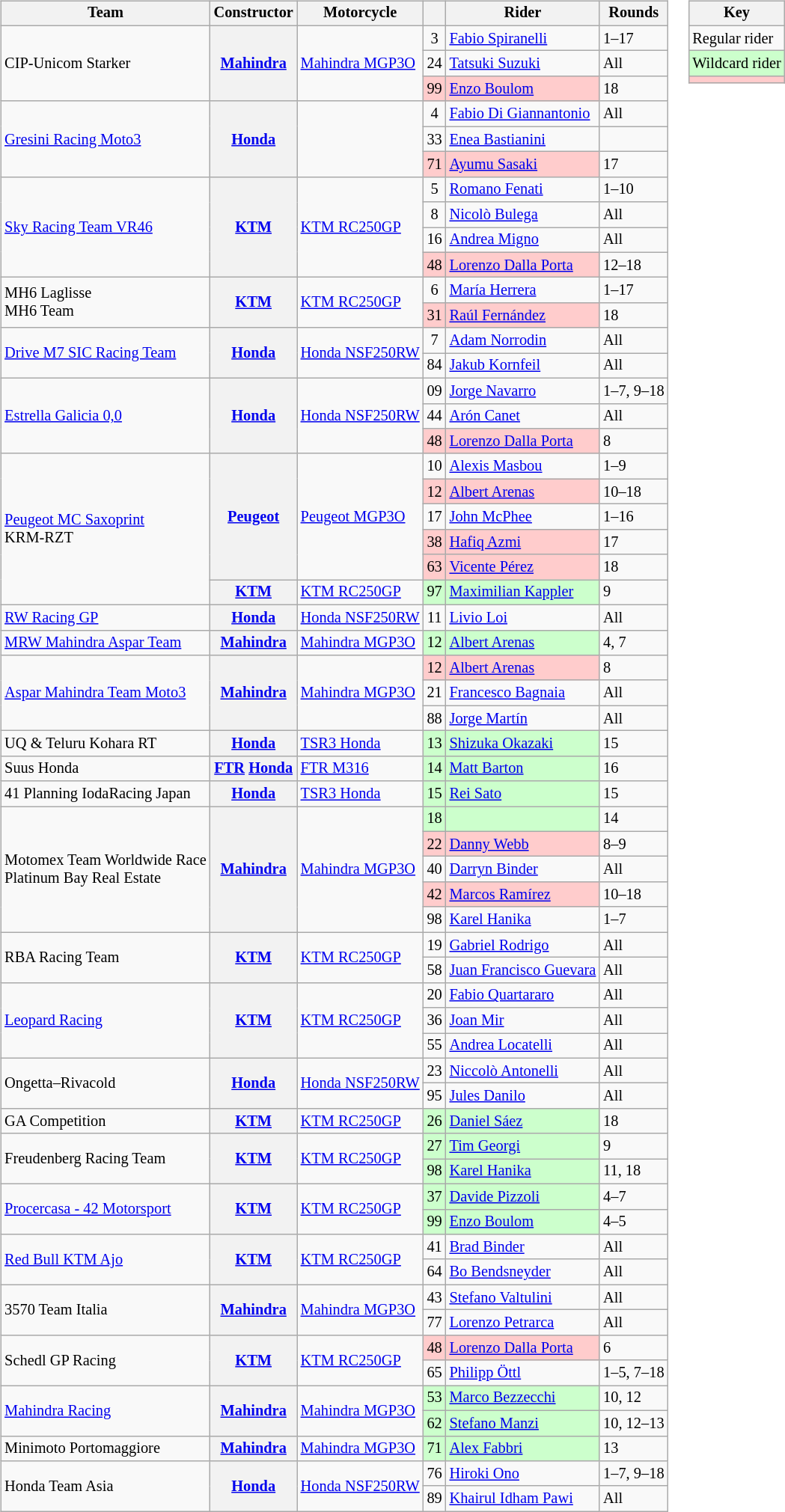<table>
<tr>
<td><br><table class="wikitable" style="font-size: 85%;">
<tr>
<th>Team</th>
<th>Constructor</th>
<th>Motorcycle</th>
<th></th>
<th>Rider</th>
<th>Rounds</th>
</tr>
<tr>
<td rowspan=3> CIP-Unicom Starker</td>
<th rowspan=3><a href='#'>Mahindra</a></th>
<td rowspan=3><a href='#'>Mahindra MGP3O</a></td>
<td align=center>3</td>
<td> <a href='#'>Fabio Spiranelli</a></td>
<td>1–17</td>
</tr>
<tr>
<td align=center>24</td>
<td> <a href='#'>Tatsuki Suzuki</a></td>
<td>All</td>
</tr>
<tr>
<td style="background:#ffcccc;" align=center>99</td>
<td style="background:#ffcccc;"> <a href='#'>Enzo Boulom</a></td>
<td>18</td>
</tr>
<tr>
<td rowspan=3> <a href='#'>Gresini Racing Moto3</a></td>
<th rowspan=3><a href='#'>Honda</a></th>
<td rowspan=3></td>
<td align=center>4</td>
<td> <a href='#'>Fabio Di Giannantonio</a></td>
<td>All</td>
</tr>
<tr>
<td align=center>33</td>
<td> <a href='#'>Enea Bastianini</a></td>
<td></td>
</tr>
<tr>
<td style="background:#ffcccc;" align=center>71</td>
<td style="background:#ffcccc;"> <a href='#'>Ayumu Sasaki</a></td>
<td>17</td>
</tr>
<tr>
<td rowspan=4> <a href='#'>Sky Racing Team VR46</a></td>
<th rowspan=4><a href='#'>KTM</a></th>
<td rowspan=4><a href='#'>KTM RC250GP</a></td>
<td align=center>5</td>
<td> <a href='#'>Romano Fenati</a></td>
<td>1–10</td>
</tr>
<tr>
<td align=center>8</td>
<td> <a href='#'>Nicolò Bulega</a></td>
<td>All</td>
</tr>
<tr>
<td align=center>16</td>
<td> <a href='#'>Andrea Migno</a></td>
<td>All</td>
</tr>
<tr>
<td style="background:#ffcccc;" align=center>48</td>
<td style="background:#ffcccc;"> <a href='#'>Lorenzo Dalla Porta</a></td>
<td>12–18</td>
</tr>
<tr>
<td rowspan=2> MH6 Laglisse<br> MH6 Team</td>
<th rowspan=2><a href='#'>KTM</a></th>
<td rowspan=2><a href='#'>KTM RC250GP</a></td>
<td align=center>6</td>
<td> <a href='#'>María Herrera</a></td>
<td>1–17</td>
</tr>
<tr>
<td style="background:#ffcccc;" align=center>31</td>
<td style="background:#ffcccc;"> <a href='#'>Raúl Fernández</a></td>
<td>18</td>
</tr>
<tr>
<td rowspan=2> <a href='#'>Drive M7 SIC Racing Team</a></td>
<th rowspan=2><a href='#'>Honda</a></th>
<td rowspan=2><a href='#'>Honda NSF250RW</a></td>
<td align=center>7</td>
<td> <a href='#'>Adam Norrodin</a></td>
<td>All</td>
</tr>
<tr>
<td align=center>84</td>
<td> <a href='#'>Jakub Kornfeil</a></td>
<td>All</td>
</tr>
<tr>
<td rowspan=3> <a href='#'>Estrella Galicia 0,0</a></td>
<th rowspan=3><a href='#'>Honda</a></th>
<td rowspan=3><a href='#'>Honda NSF250RW</a></td>
<td align=center>09</td>
<td> <a href='#'>Jorge Navarro</a></td>
<td>1–7, 9–18</td>
</tr>
<tr>
<td align=center>44</td>
<td> <a href='#'>Arón Canet</a></td>
<td>All</td>
</tr>
<tr>
<td style="background:#ffcccc;" align=center>48</td>
<td style="background:#ffcccc;"> <a href='#'>Lorenzo Dalla Porta</a></td>
<td>8</td>
</tr>
<tr>
<td rowspan=6> <a href='#'>Peugeot MC Saxoprint</a><br> KRM-RZT</td>
<th rowspan=5><a href='#'>Peugeot</a></th>
<td rowspan=5><a href='#'>Peugeot MGP3O</a></td>
<td align=center>10</td>
<td> <a href='#'>Alexis Masbou</a></td>
<td>1–9</td>
</tr>
<tr>
<td style="background:#ffcccc;" align=center>12</td>
<td style="background:#ffcccc;"> <a href='#'>Albert Arenas</a></td>
<td>10–18</td>
</tr>
<tr>
<td align=center>17</td>
<td> <a href='#'>John McPhee</a></td>
<td>1–16</td>
</tr>
<tr>
<td style="background:#ffcccc;" align=center>38</td>
<td style="background:#ffcccc;"> <a href='#'>Hafiq Azmi</a></td>
<td>17</td>
</tr>
<tr>
<td style="background:#ffcccc;" align=center>63</td>
<td style="background:#ffcccc;"> <a href='#'>Vicente Pérez</a></td>
<td>18</td>
</tr>
<tr>
<th><a href='#'>KTM</a></th>
<td><a href='#'>KTM RC250GP</a></td>
<td align=center style="background:#ccffcc;">97</td>
<td style="background:#ccffcc;"> <a href='#'>Maximilian Kappler</a></td>
<td>9</td>
</tr>
<tr>
<td> <a href='#'>RW Racing GP</a></td>
<th><a href='#'>Honda</a></th>
<td><a href='#'>Honda NSF250RW</a></td>
<td align=center>11</td>
<td> <a href='#'>Livio Loi</a></td>
<td>All</td>
</tr>
<tr>
<td> <a href='#'>MRW Mahindra Aspar Team</a></td>
<th><a href='#'>Mahindra</a></th>
<td><a href='#'>Mahindra MGP3O</a></td>
<td align=center style="background:#ccffcc;">12</td>
<td style="background:#ccffcc;"> <a href='#'>Albert Arenas</a></td>
<td>4, 7</td>
</tr>
<tr>
<td rowspan=3> <a href='#'>Aspar Mahindra Team Moto3</a><br></td>
<th rowspan=3><a href='#'>Mahindra</a></th>
<td rowspan=3><a href='#'>Mahindra MGP3O</a></td>
<td style="background:#ffcccc;" align=center>12</td>
<td style="background:#ffcccc;"> <a href='#'>Albert Arenas</a></td>
<td>8</td>
</tr>
<tr>
<td align=center>21</td>
<td> <a href='#'>Francesco Bagnaia</a></td>
<td>All</td>
</tr>
<tr>
<td align=center>88</td>
<td> <a href='#'>Jorge Martín</a></td>
<td>All</td>
</tr>
<tr>
<td> UQ & Teluru Kohara RT</td>
<th><a href='#'>Honda</a></th>
<td><a href='#'>TSR3 Honda</a></td>
<td align=center style="background:#ccffcc;">13</td>
<td style="background:#ccffcc;"> <a href='#'>Shizuka Okazaki</a></td>
<td>15</td>
</tr>
<tr>
<td> Suus Honda</td>
<th><a href='#'>FTR</a> <a href='#'>Honda</a></th>
<td><a href='#'>FTR M316</a></td>
<td align=center style="background:#ccffcc;">14</td>
<td style="background:#ccffcc;"> <a href='#'>Matt Barton</a></td>
<td>16</td>
</tr>
<tr>
<td> 41 Planning IodaRacing Japan</td>
<th><a href='#'>Honda</a></th>
<td><a href='#'>TSR3 Honda</a></td>
<td align=center style="background:#ccffcc;">15</td>
<td style="background:#ccffcc;"> <a href='#'>Rei Sato</a></td>
<td>15</td>
</tr>
<tr>
<td rowspan=5> Motomex Team Worldwide Race<br> Platinum Bay Real Estate</td>
<th rowspan=5><a href='#'>Mahindra</a></th>
<td rowspan=5><a href='#'>Mahindra MGP3O</a></td>
<td align=center style="background:#ccffcc;">18</td>
<td style="background:#ccffcc;"></td>
<td>14</td>
</tr>
<tr>
<td align=center style="background:#ffcccc;">22</td>
<td style="background:#ffcccc;"> <a href='#'>Danny Webb</a></td>
<td>8–9</td>
</tr>
<tr>
<td align=center>40</td>
<td> <a href='#'>Darryn Binder</a></td>
<td>All</td>
</tr>
<tr>
<td align=center style="background:#ffcccc;">42</td>
<td style="background:#ffcccc;"> <a href='#'>Marcos Ramírez</a></td>
<td>10–18</td>
</tr>
<tr>
<td align=center>98</td>
<td> <a href='#'>Karel Hanika</a></td>
<td>1–7</td>
</tr>
<tr>
<td rowspan=2> RBA Racing Team</td>
<th rowspan=2><a href='#'>KTM</a></th>
<td rowspan=2><a href='#'>KTM RC250GP</a></td>
<td align=center>19</td>
<td> <a href='#'>Gabriel Rodrigo</a></td>
<td>All</td>
</tr>
<tr>
<td align=center>58</td>
<td> <a href='#'>Juan Francisco Guevara</a></td>
<td>All</td>
</tr>
<tr>
<td rowspan=3> <a href='#'>Leopard Racing</a></td>
<th rowspan=3><a href='#'>KTM</a></th>
<td rowspan=3><a href='#'>KTM RC250GP</a></td>
<td align=center>20</td>
<td> <a href='#'>Fabio Quartararo</a></td>
<td>All</td>
</tr>
<tr>
<td align=center>36</td>
<td> <a href='#'>Joan Mir</a></td>
<td>All</td>
</tr>
<tr>
<td align=center>55</td>
<td> <a href='#'>Andrea Locatelli</a></td>
<td>All</td>
</tr>
<tr>
<td rowspan=2> Ongetta–Rivacold</td>
<th rowspan=2><a href='#'>Honda</a></th>
<td rowspan=2><a href='#'>Honda NSF250RW</a></td>
<td align=center>23</td>
<td> <a href='#'>Niccolò Antonelli</a></td>
<td>All</td>
</tr>
<tr>
<td align=center>95</td>
<td> <a href='#'>Jules Danilo</a></td>
<td>All</td>
</tr>
<tr>
<td> GA Competition</td>
<th><a href='#'>KTM</a></th>
<td><a href='#'>KTM RC250GP</a></td>
<td align=center style="background:#ccffcc;">26</td>
<td style="background:#ccffcc;"> <a href='#'>Daniel Sáez</a></td>
<td>18</td>
</tr>
<tr>
<td rowspan=2> Freudenberg Racing Team</td>
<th rowspan=2><a href='#'>KTM</a></th>
<td rowspan=2><a href='#'>KTM RC250GP</a></td>
<td align=center style="background:#ccffcc;">27</td>
<td style="background:#ccffcc;"> <a href='#'>Tim Georgi</a></td>
<td>9</td>
</tr>
<tr>
<td align=center style="background:#ccffcc;">98</td>
<td style="background:#ccffcc;"> <a href='#'>Karel Hanika</a></td>
<td>11, 18</td>
</tr>
<tr>
<td rowspan=2> <a href='#'>Procercasa - 42 Motorsport</a></td>
<th rowspan=2><a href='#'>KTM</a></th>
<td rowspan=2><a href='#'>KTM RC250GP</a></td>
<td align=center style="background:#ccffcc;">37</td>
<td style="background:#ccffcc;"> <a href='#'>Davide Pizzoli</a></td>
<td>4–7</td>
</tr>
<tr>
<td align=center style="background:#ccffcc;">99</td>
<td style="background:#ccffcc;"> <a href='#'>Enzo Boulom</a></td>
<td>4–5</td>
</tr>
<tr>
<td rowspan=2> <a href='#'>Red Bull KTM Ajo</a></td>
<th rowspan=2><a href='#'>KTM</a></th>
<td rowspan=2><a href='#'>KTM RC250GP</a></td>
<td align=center>41</td>
<td> <a href='#'>Brad Binder</a></td>
<td>All</td>
</tr>
<tr>
<td align=center>64</td>
<td> <a href='#'>Bo Bendsneyder</a></td>
<td>All</td>
</tr>
<tr>
<td rowspan=2> 3570 Team Italia</td>
<th rowspan=2><a href='#'>Mahindra</a></th>
<td rowspan=2><a href='#'>Mahindra MGP3O</a></td>
<td align=center>43</td>
<td> <a href='#'>Stefano Valtulini</a></td>
<td>All</td>
</tr>
<tr>
<td align=center>77</td>
<td> <a href='#'>Lorenzo Petrarca</a></td>
<td>All</td>
</tr>
<tr>
<td rowspan=2> Schedl GP Racing</td>
<th rowspan=2><a href='#'>KTM</a></th>
<td rowspan=2><a href='#'>KTM RC250GP</a></td>
<td align=center style="background:#ffcccc;">48</td>
<td style="background:#ffcccc;"> <a href='#'>Lorenzo Dalla Porta</a></td>
<td>6</td>
</tr>
<tr>
<td align=center>65</td>
<td> <a href='#'>Philipp Öttl</a></td>
<td>1–5, 7–18</td>
</tr>
<tr>
<td rowspan=2> <a href='#'>Mahindra Racing</a></td>
<th rowspan=2><a href='#'>Mahindra</a></th>
<td rowspan=2><a href='#'>Mahindra MGP3O</a></td>
<td align=center style="background:#ccffcc;">53</td>
<td style="background:#ccffcc;"> <a href='#'>Marco Bezzecchi</a></td>
<td>10, 12</td>
</tr>
<tr>
<td align=center style="background:#ccffcc;">62</td>
<td style="background:#ccffcc;"> <a href='#'>Stefano Manzi</a></td>
<td>10, 12–13</td>
</tr>
<tr>
<td> Minimoto Portomaggiore</td>
<th><a href='#'>Mahindra</a></th>
<td><a href='#'>Mahindra MGP3O</a></td>
<td align=center style="background:#ccffcc;">71</td>
<td style="background:#ccffcc;"> <a href='#'>Alex Fabbri</a></td>
<td>13</td>
</tr>
<tr>
<td rowspan=2> Honda Team Asia</td>
<th rowspan=2><a href='#'>Honda</a></th>
<td rowspan=2><a href='#'>Honda NSF250RW</a></td>
<td align=center>76</td>
<td> <a href='#'>Hiroki Ono</a></td>
<td>1–7, 9–18</td>
</tr>
<tr>
<td align=center>89</td>
<td> <a href='#'>Khairul Idham Pawi</a></td>
<td>All</td>
</tr>
</table>
</td>
<td valign="top"><br><table class="wikitable" style="font-size: 85%;">
<tr>
<th colspan=2>Key</th>
</tr>
<tr>
<td>Regular rider</td>
</tr>
<tr style="background:#ccffcc;">
<td>Wildcard rider</td>
</tr>
<tr style="background:#ffcccc;">
<td></td>
</tr>
</table>
</td>
</tr>
</table>
